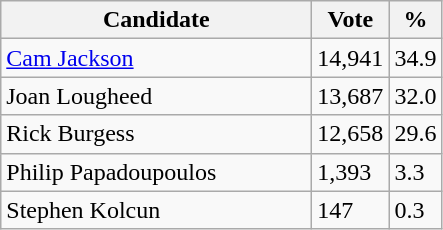<table class="wikitable">
<tr>
<th bgcolor="#DDDDFF" width="200px">Candidate</th>
<th bgcolor="#DDDDFF">Vote</th>
<th bgcolor="#DDDDFF">%</th>
</tr>
<tr>
<td><a href='#'>Cam Jackson</a></td>
<td>14,941</td>
<td>34.9</td>
</tr>
<tr>
<td>Joan Lougheed</td>
<td>13,687</td>
<td>32.0</td>
</tr>
<tr>
<td>Rick Burgess</td>
<td>12,658</td>
<td>29.6</td>
</tr>
<tr>
<td>Philip Papadoupoulos</td>
<td>1,393</td>
<td>3.3</td>
</tr>
<tr>
<td>Stephen Kolcun</td>
<td>147</td>
<td>0.3</td>
</tr>
</table>
